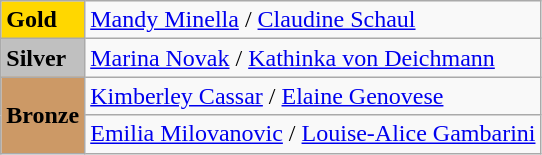<table class="wikitable">
<tr>
<td bgcolor="gold"><strong>Gold</strong></td>
<td> <a href='#'>Mandy Minella</a> / <a href='#'>Claudine Schaul</a></td>
</tr>
<tr>
<td bgcolor="silver"><strong>Silver</strong></td>
<td> <a href='#'>Marina Novak</a> / <a href='#'>Kathinka von Deichmann</a></td>
</tr>
<tr>
<td rowspan="2" bgcolor="#cc9966"><strong>Bronze</strong></td>
<td> <a href='#'>Kimberley Cassar</a> / <a href='#'>Elaine Genovese</a></td>
</tr>
<tr>
<td> <a href='#'>Emilia Milovanovic</a> / <a href='#'>Louise-Alice Gambarini</a></td>
</tr>
</table>
